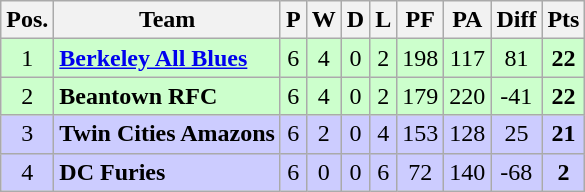<table class="wikitable" style="text-align: center;">
<tr>
<th>Pos.</th>
<th>Team</th>
<th>P</th>
<th>W</th>
<th>D</th>
<th>L</th>
<th>PF</th>
<th>PA</th>
<th>Diff</th>
<th>Pts</th>
</tr>
<tr bgcolor="ccffcc">
<td>1</td>
<td align="left"><strong><a href='#'>Berkeley All Blues</a></strong></td>
<td>6</td>
<td>4</td>
<td>0</td>
<td>2</td>
<td>198</td>
<td>117</td>
<td>81</td>
<td><strong>22</strong></td>
</tr>
<tr bgcolor="ccffcc">
<td>2</td>
<td align="left"><strong>Beantown RFC</strong></td>
<td>6</td>
<td>4</td>
<td>0</td>
<td>2</td>
<td>179</td>
<td>220</td>
<td>-41</td>
<td><strong>22</strong></td>
</tr>
<tr bgcolor="ccccff">
<td>3</td>
<td align="left"><strong>Twin Cities Amazons</strong></td>
<td>6</td>
<td>2</td>
<td>0</td>
<td>4</td>
<td>153</td>
<td>128</td>
<td>25</td>
<td><strong>21</strong></td>
</tr>
<tr bgcolor="ccccff">
<td>4</td>
<td align="left"><strong>DC Furies</strong></td>
<td>6</td>
<td>0</td>
<td>0</td>
<td>6</td>
<td>72</td>
<td>140</td>
<td>-68</td>
<td><strong>2</strong></td>
</tr>
</table>
